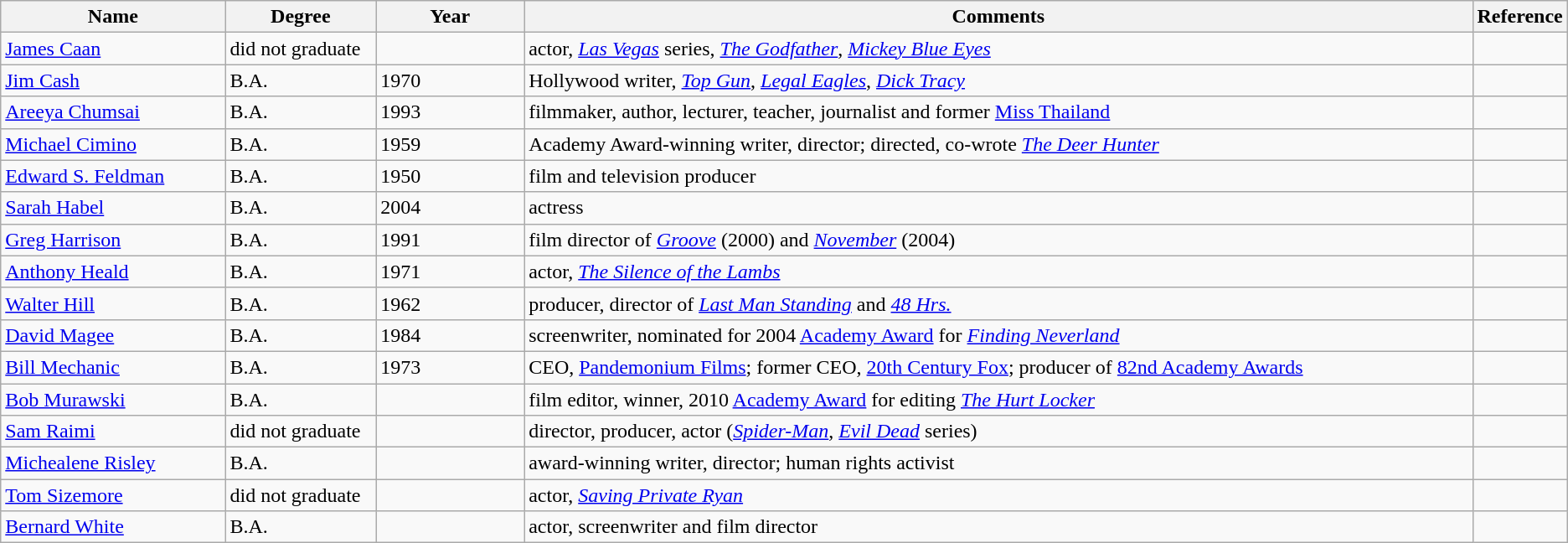<table class="wikitable sortable">
<tr>
<th style="width:15%;">Name</th>
<th style="width:10%;">Degree</th>
<th style="width:10%;">Year</th>
<th style="width:65%;">Comments</th>
<th style="width:5%;">Reference</th>
</tr>
<tr>
<td><a href='#'>James Caan</a></td>
<td>did not graduate</td>
<td></td>
<td>actor, <em><a href='#'>Las Vegas</a></em> series, <em><a href='#'>The Godfather</a></em>, <em><a href='#'>Mickey Blue Eyes</a></em></td>
<td></td>
</tr>
<tr>
<td><a href='#'>Jim Cash</a></td>
<td>B.A.</td>
<td>1970</td>
<td>Hollywood writer, <em><a href='#'>Top Gun</a></em>, <em><a href='#'>Legal Eagles</a></em>, <em><a href='#'>Dick Tracy</a></em></td>
<td></td>
</tr>
<tr>
<td><a href='#'>Areeya Chumsai</a></td>
<td>B.A.</td>
<td>1993</td>
<td>filmmaker, author, lecturer, teacher, journalist and former <a href='#'>Miss Thailand</a></td>
<td></td>
</tr>
<tr>
<td><a href='#'>Michael Cimino</a></td>
<td>B.A.</td>
<td>1959</td>
<td>Academy Award-winning writer, director; directed, co-wrote <em><a href='#'>The Deer Hunter</a></em></td>
<td></td>
</tr>
<tr>
<td><a href='#'>Edward S. Feldman</a></td>
<td>B.A.</td>
<td>1950</td>
<td>film and television producer</td>
<td></td>
</tr>
<tr>
<td><a href='#'>Sarah Habel</a></td>
<td>B.A.</td>
<td>2004</td>
<td>actress</td>
<td></td>
</tr>
<tr>
<td><a href='#'>Greg Harrison</a></td>
<td>B.A.</td>
<td>1991</td>
<td>film director of <em><a href='#'>Groove</a></em> (2000) and <em><a href='#'>November</a></em> (2004)</td>
<td></td>
</tr>
<tr>
<td><a href='#'>Anthony Heald</a></td>
<td>B.A.</td>
<td>1971</td>
<td>actor, <em><a href='#'>The Silence of the Lambs</a></em></td>
<td></td>
</tr>
<tr>
<td><a href='#'>Walter Hill</a></td>
<td>B.A.</td>
<td>1962</td>
<td>producer, director of <em><a href='#'>Last Man Standing</a></em> and <em><a href='#'>48 Hrs.</a></em></td>
<td></td>
</tr>
<tr>
<td><a href='#'>David Magee</a></td>
<td>B.A.</td>
<td>1984</td>
<td>screenwriter, nominated for 2004 <a href='#'>Academy Award</a> for <em><a href='#'>Finding Neverland</a></em></td>
<td></td>
</tr>
<tr>
<td><a href='#'>Bill Mechanic</a></td>
<td>B.A.</td>
<td>1973</td>
<td>CEO, <a href='#'>Pandemonium Films</a>; former CEO, <a href='#'>20th Century Fox</a>; producer of <a href='#'>82nd Academy Awards</a></td>
<td></td>
</tr>
<tr>
<td><a href='#'>Bob Murawski</a></td>
<td>B.A.</td>
<td></td>
<td>film editor, winner, 2010 <a href='#'>Academy Award</a> for editing <em><a href='#'>The Hurt Locker</a></em></td>
<td></td>
</tr>
<tr>
<td><a href='#'>Sam Raimi</a></td>
<td>did not graduate</td>
<td></td>
<td>director, producer, actor (<em><a href='#'>Spider-Man</a></em>, <em><a href='#'>Evil Dead</a></em> series)</td>
<td></td>
</tr>
<tr>
<td><a href='#'>Michealene Risley</a></td>
<td>B.A.</td>
<td></td>
<td>award-winning writer, director; human rights activist</td>
<td></td>
</tr>
<tr>
<td><a href='#'>Tom Sizemore</a></td>
<td>did not graduate</td>
<td></td>
<td>actor, <em><a href='#'>Saving Private Ryan</a></em></td>
<td></td>
</tr>
<tr>
<td><a href='#'>Bernard White</a></td>
<td>B.A.</td>
<td></td>
<td>actor, screenwriter and film director</td>
<td></td>
</tr>
</table>
